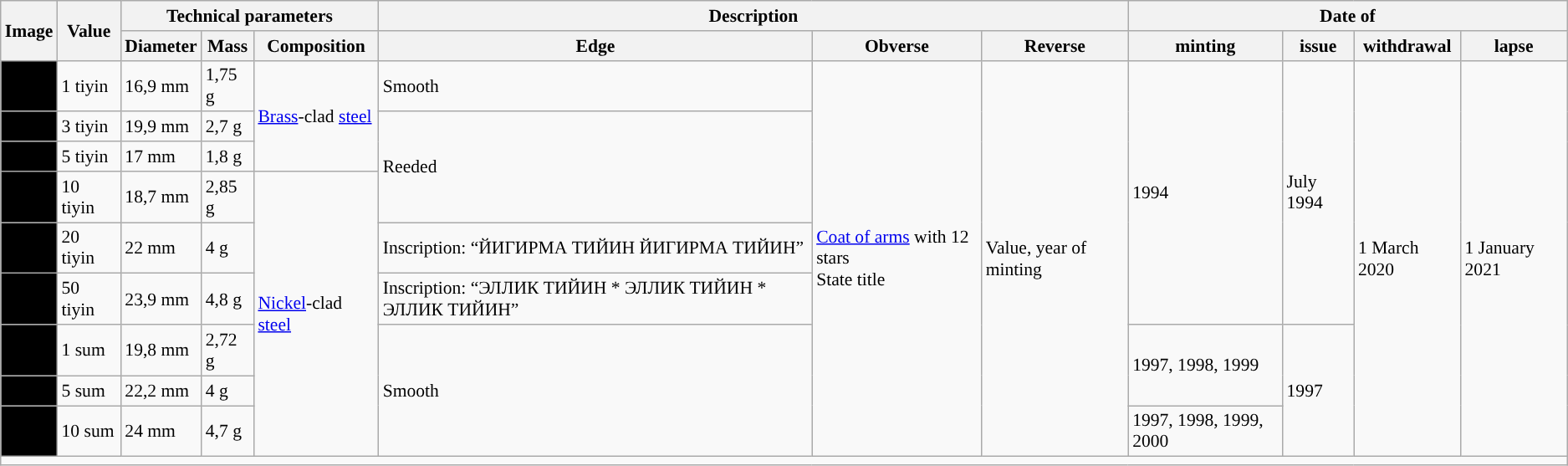<table class="wikitable" style="font-size: 90%">
<tr>
<th rowspan="2">Image</th>
<th rowspan="2">Value</th>
<th colspan="3">Technical parameters</th>
<th colspan="3">Description</th>
<th colspan="4">Date of</th>
</tr>
<tr>
<th>Diameter</th>
<th>Mass</th>
<th>Composition</th>
<th>Edge</th>
<th>Obverse</th>
<th>Reverse</th>
<th>minting</th>
<th>issue</th>
<th>withdrawal</th>
<th>lapse</th>
</tr>
<tr>
<td align="center" bgcolor="#000000"></td>
<td>1 tiyin</td>
<td>16,9 mm</td>
<td>1,75 g</td>
<td rowspan="3"><a href='#'>Brass</a>-clad <a href='#'>steel</a></td>
<td>Smooth</td>
<td rowspan="9"><a href='#'>Coat of arms</a> with 12 stars<br>State title</td>
<td rowspan="9">Value, year of minting</td>
<td rowspan="6">1994</td>
<td rowspan="6">July 1994</td>
<td rowspan="9">1 March 2020</td>
<td rowspan="9">1 January 2021</td>
</tr>
<tr>
<td align="center" bgcolor="#000000"></td>
<td>3 tiyin</td>
<td>19,9 mm</td>
<td>2,7 g</td>
<td rowspan="3">Reeded</td>
</tr>
<tr>
<td align="center" bgcolor="#000000"></td>
<td>5 tiyin</td>
<td>17 mm</td>
<td>1,8 g</td>
</tr>
<tr>
<td bgcolor="#000000"></td>
<td>10 tiyin</td>
<td>18,7 mm</td>
<td>2,85 g</td>
<td rowspan="6"><a href='#'>Nickel</a>-clad <a href='#'>steel</a></td>
</tr>
<tr>
<td bgcolor="#000000"></td>
<td>20 tiyin</td>
<td>22 mm</td>
<td>4 g</td>
<td>Inscription: “ЙИГИРМА ТИЙИН ЙИГИРМА ТИЙИН”</td>
</tr>
<tr>
<td bgcolor="#000000"></td>
<td>50 tiyin</td>
<td>23,9 mm</td>
<td>4,8 g</td>
<td>Inscription: “ЭЛЛИК ТИЙИН * ЭЛЛИК ТИЙИН * ЭЛЛИК ТИЙИН”</td>
</tr>
<tr>
<td bgcolor="#000000"></td>
<td>1 sum</td>
<td>19,8 mm</td>
<td>2,72 g</td>
<td rowspan="3">Smooth</td>
<td rowspan="2">1997, 1998, 1999</td>
<td rowspan="3">1997</td>
</tr>
<tr>
<td bgcolor="#000000"></td>
<td>5 sum</td>
<td>22,2 mm</td>
<td>4 g</td>
</tr>
<tr>
<td bgcolor="#000000"></td>
<td>10 sum</td>
<td>24 mm</td>
<td>4,7 g</td>
<td>1997, 1998, 1999, 2000</td>
</tr>
<tr>
<td colspan="16"></td>
</tr>
</table>
